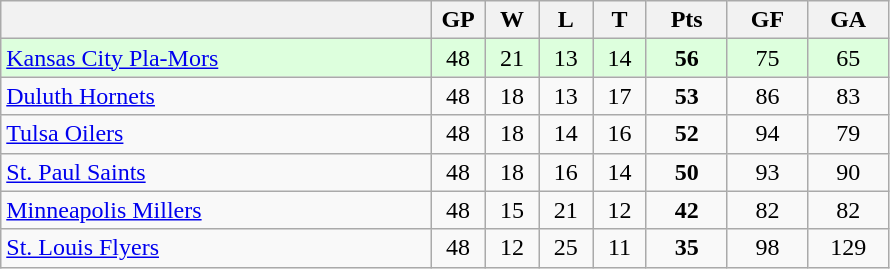<table class="wikitable">
<tr>
<th width="40%"></th>
<th width="5%">GP</th>
<th width="5%">W</th>
<th width="5%">L</th>
<th width="5%">T</th>
<th width="7.5%"><strong>Pts</strong></th>
<th width="7.5%">GF</th>
<th width="7.5%">GA</th>
</tr>
<tr align="center" bgcolor=ddffdd>
<td align="left"><a href='#'>Kansas City Pla-Mors</a></td>
<td>48</td>
<td>21</td>
<td>13</td>
<td>14</td>
<td><strong>56</strong></td>
<td>75</td>
<td>65</td>
</tr>
<tr align="center">
<td align="left"><a href='#'>Duluth Hornets</a></td>
<td>48</td>
<td>18</td>
<td>13</td>
<td>17</td>
<td><strong>53</strong></td>
<td>86</td>
<td>83</td>
</tr>
<tr align="center">
<td align="left"><a href='#'>Tulsa Oilers</a></td>
<td>48</td>
<td>18</td>
<td>14</td>
<td>16</td>
<td><strong>52</strong></td>
<td>94</td>
<td>79</td>
</tr>
<tr align="center">
<td align="left"><a href='#'>St. Paul Saints</a></td>
<td>48</td>
<td>18</td>
<td>16</td>
<td>14</td>
<td><strong>50</strong></td>
<td>93</td>
<td>90</td>
</tr>
<tr align="center">
<td align="left"><a href='#'>Minneapolis Millers</a></td>
<td>48</td>
<td>15</td>
<td>21</td>
<td>12</td>
<td><strong>42</strong></td>
<td>82</td>
<td>82</td>
</tr>
<tr align="center">
<td align="left"><a href='#'>St. Louis Flyers</a></td>
<td>48</td>
<td>12</td>
<td>25</td>
<td>11</td>
<td><strong>35</strong></td>
<td>98</td>
<td>129</td>
</tr>
</table>
